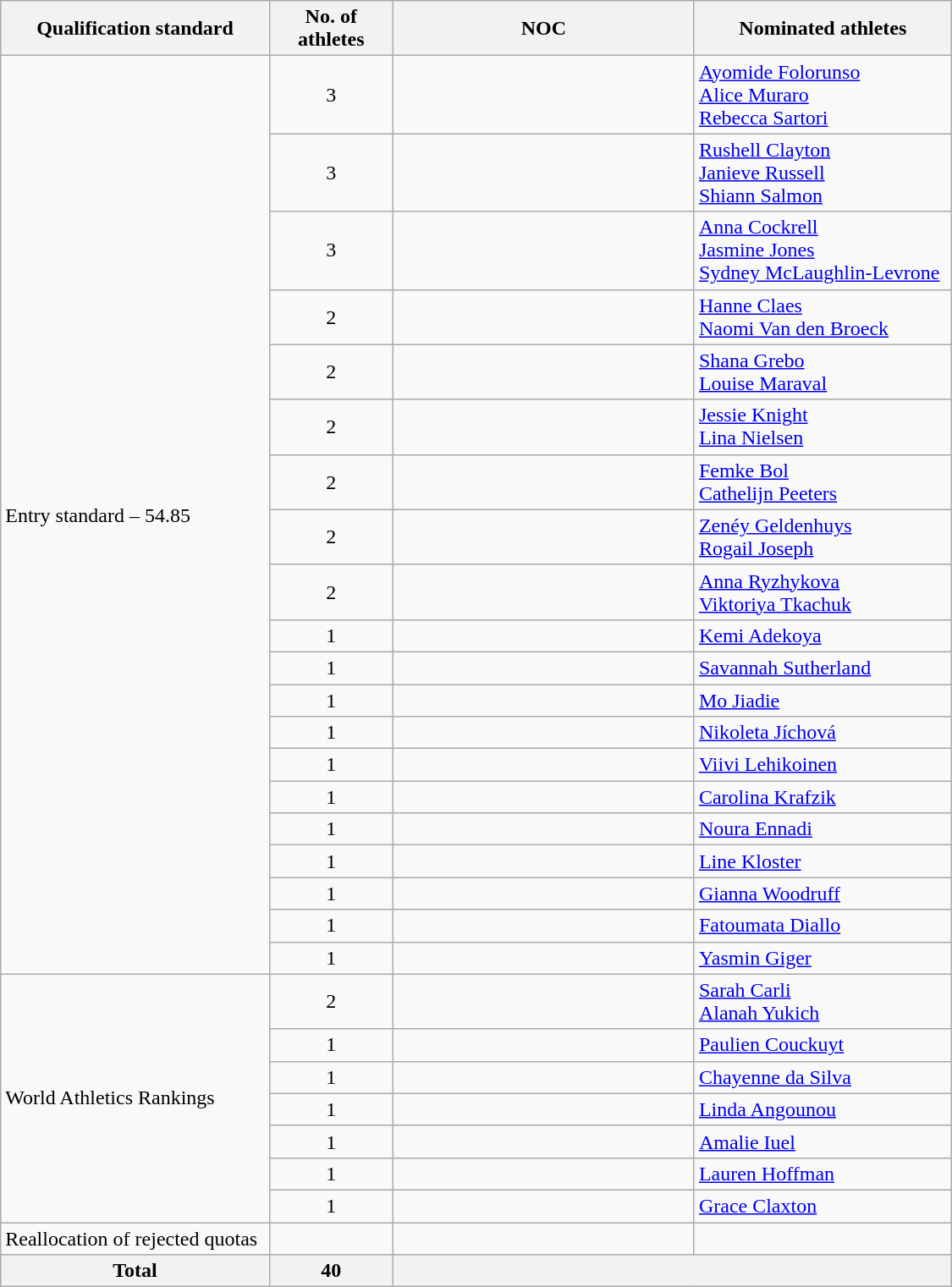<table class="wikitable sortable" style="text-align:left; width:750px;">
<tr>
<th>Qualification standard</th>
<th width=90>No. of athletes</th>
<th width=230>NOC</th>
<th>Nominated athletes</th>
</tr>
<tr>
<td rowspan=20>Entry standard – 54.85</td>
<td align=center>3</td>
<td></td>
<td><a href='#'>Ayomide Folorunso</a><br><a href='#'>Alice Muraro</a><br><a href='#'>Rebecca Sartori</a></td>
</tr>
<tr>
<td align=center>3</td>
<td></td>
<td><a href='#'>Rushell Clayton</a><br><a href='#'>Janieve Russell</a><br><a href='#'>Shiann Salmon</a></td>
</tr>
<tr>
<td align=center>3</td>
<td></td>
<td><a href='#'>Anna Cockrell</a><br><a href='#'>Jasmine Jones</a><br><a href='#'>Sydney McLaughlin-Levrone</a></td>
</tr>
<tr>
<td align=center>2</td>
<td></td>
<td><a href='#'>Hanne Claes</a><br><a href='#'>Naomi Van den Broeck</a></td>
</tr>
<tr>
<td align=center>2</td>
<td></td>
<td><a href='#'>Shana Grebo</a><br><a href='#'>Louise Maraval</a></td>
</tr>
<tr>
<td align=center>2</td>
<td></td>
<td><a href='#'>Jessie Knight</a><br><a href='#'>Lina Nielsen</a></td>
</tr>
<tr>
<td align=center>2</td>
<td></td>
<td><a href='#'>Femke Bol</a><br><a href='#'>Cathelijn Peeters</a></td>
</tr>
<tr>
<td align=center>2</td>
<td></td>
<td><a href='#'>Zenéy Geldenhuys</a><br><a href='#'>Rogail Joseph</a></td>
</tr>
<tr>
<td align=center>2</td>
<td></td>
<td><a href='#'>Anna Ryzhykova</a><br><a href='#'>Viktoriya Tkachuk</a></td>
</tr>
<tr>
<td align=center>1</td>
<td></td>
<td><a href='#'>Kemi Adekoya</a></td>
</tr>
<tr>
<td align=center>1</td>
<td></td>
<td><a href='#'>Savannah Sutherland</a></td>
</tr>
<tr>
<td align=center>1</td>
<td></td>
<td><a href='#'>Mo Jiadie</a></td>
</tr>
<tr>
<td align=center>1</td>
<td></td>
<td><a href='#'>Nikoleta Jíchová</a></td>
</tr>
<tr>
<td align=center>1</td>
<td></td>
<td><a href='#'>Viivi Lehikoinen</a></td>
</tr>
<tr>
<td align=center>1</td>
<td></td>
<td><a href='#'>Carolina Krafzik</a></td>
</tr>
<tr>
<td align=center>1</td>
<td></td>
<td><a href='#'>Noura Ennadi</a></td>
</tr>
<tr>
<td align=center>1</td>
<td></td>
<td><a href='#'>Line Kloster</a></td>
</tr>
<tr>
<td align=center>1</td>
<td></td>
<td><a href='#'>Gianna Woodruff</a></td>
</tr>
<tr>
<td align=center>1</td>
<td></td>
<td><a href='#'>Fatoumata Diallo</a></td>
</tr>
<tr>
<td align=center>1</td>
<td></td>
<td><a href='#'>Yasmin Giger</a></td>
</tr>
<tr>
<td rowspan =7>World Athletics Rankings</td>
<td align=center>2</td>
<td></td>
<td><a href='#'>Sarah Carli</a><br><a href='#'>Alanah Yukich</a></td>
</tr>
<tr>
<td align=center>1</td>
<td></td>
<td><a href='#'>Paulien Couckuyt</a></td>
</tr>
<tr>
<td align=center>1</td>
<td></td>
<td><a href='#'>Chayenne da Silva</a></td>
</tr>
<tr>
<td align=center>1</td>
<td></td>
<td><a href='#'>Linda Angounou</a></td>
</tr>
<tr>
<td align=center>1</td>
<td></td>
<td><a href='#'>Amalie Iuel</a></td>
</tr>
<tr>
<td align=center>1</td>
<td></td>
<td><a href='#'>Lauren Hoffman</a></td>
</tr>
<tr>
<td align=center>1</td>
<td></td>
<td><a href='#'>Grace Claxton</a></td>
</tr>
<tr>
<td>Reallocation of rejected quotas</td>
<td align=center></td>
<td></td>
<td></td>
</tr>
<tr>
<th>Total</th>
<th>40</th>
<th colspan=2></th>
</tr>
</table>
